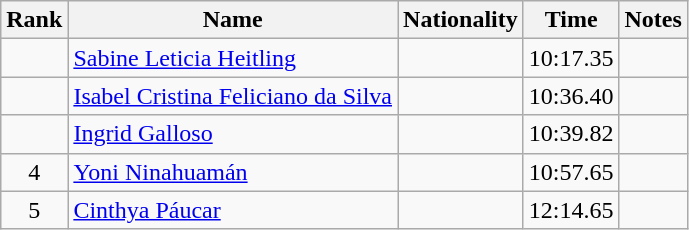<table class="wikitable sortable" style="text-align:center">
<tr>
<th>Rank</th>
<th>Name</th>
<th>Nationality</th>
<th>Time</th>
<th>Notes</th>
</tr>
<tr>
<td align=center></td>
<td align=left><a href='#'>Sabine Leticia Heitling</a></td>
<td align=left></td>
<td>10:17.35</td>
<td></td>
</tr>
<tr>
<td align=center></td>
<td align=left><a href='#'>Isabel Cristina Feliciano da Silva</a></td>
<td align=left></td>
<td>10:36.40</td>
<td></td>
</tr>
<tr>
<td align=center></td>
<td align=left><a href='#'>Ingrid Galloso</a></td>
<td align=left></td>
<td>10:39.82</td>
<td></td>
</tr>
<tr>
<td align=center>4</td>
<td align=left><a href='#'>Yoni Ninahuamán</a></td>
<td align=left></td>
<td>10:57.65</td>
<td></td>
</tr>
<tr>
<td align=center>5</td>
<td align=left><a href='#'>Cinthya Páucar</a></td>
<td align=left></td>
<td>12:14.65</td>
<td></td>
</tr>
</table>
